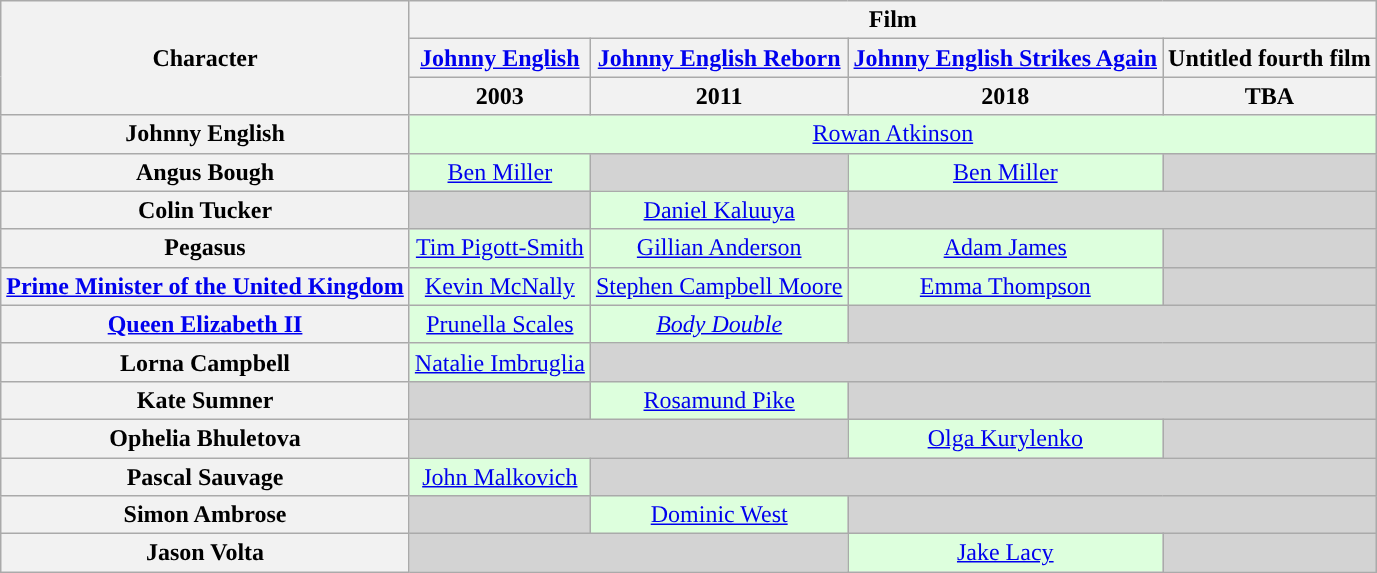<table class="wikitable plainrowheaders" style="text-align:center">
<tr>
<th rowspan="3">Character</th>
<th colspan="4">Film</th>
</tr>
<tr>
<th><a href='#'>Johnny English</a></th>
<th><a href='#'>Johnny English Reborn</a></th>
<th><a href='#'>Johnny English Strikes Again</a></th>
<th>Untitled fourth film</th>
</tr>
<tr>
<th>2003</th>
<th>2011</th>
<th>2018</th>
<th>TBA</th>
</tr>
<tr>
<th>Johnny English</th>
<td colspan="4" style="background:#dfd;"><a href='#'>Rowan Atkinson</a></td>
</tr>
<tr>
<th>Angus Bough</th>
<td colspan="1" style="background:#dfd;"><a href='#'>Ben Miller</a></td>
<td colspan="1" style="background:lightgrey;"> </td>
<td colspan="1" style="background:#dfd;"><a href='#'>Ben Miller</a></td>
<td colspan="1" style="background:lightgrey;"> </td>
</tr>
<tr>
<th>Colin Tucker</th>
<td style="background:lightgrey;"> </td>
<td colspan="1" style="background:#dfd"><a href='#'>Daniel Kaluuya</a></td>
<td colspan="2" style="background:lightgrey;"> </td>
</tr>
<tr>
<th>Pegasus</th>
<td style="background:#dfd"><a href='#'>Tim Pigott-Smith</a></td>
<td colspan "2" style= "background:#dfd"><a href='#'>Gillian Anderson</a></td>
<td style= "background:#dfd"><a href='#'>Adam James</a></td>
<td colspan="1" style="background:lightgrey;"> </td>
</tr>
<tr>
<th><a href='#'>Prime Minister of the United Kingdom</a></th>
<td colspan="1" style="background:#dfd"><a href='#'>Kevin McNally</a></td>
<td style="background:#dfd"><a href='#'>Stephen Campbell Moore</a></td>
<td style="background:#dfd"><a href='#'>Emma Thompson</a></td>
<td colspan="1" style="background:lightgrey;"> </td>
</tr>
<tr>
<th><a href='#'>Queen Elizabeth II</a></th>
<td style="background:#dfd"><a href='#'>Prunella Scales</a></td>
<td style="background:#dfd"><a href='#'><em>Body Double</em></a></td>
<td colspan="2" style="background:lightgrey;"> </td>
</tr>
<tr>
<th>Lorna Campbell</th>
<td colspan="1" style="background:#dfd"><a href='#'>Natalie Imbruglia</a></td>
<td colspan="3" style="background:lightgrey;"> </td>
</tr>
<tr>
<th>Kate Sumner</th>
<td style="background:lightgrey;"> </td>
<td colspan="1" style="background:#dfd"><a href='#'>Rosamund Pike</a></td>
<td colspan="2" style="background:lightgrey;"> </td>
</tr>
<tr>
<th>Ophelia Bhuletova</th>
<td colspan="2" style="background:lightgrey;"> </td>
<td style="background:#dfd"><a href='#'>Olga Kurylenko</a></td>
<td colspan="1" style="background:lightgrey;"> </td>
</tr>
<tr>
<th>Pascal Sauvage</th>
<td colspan="1" style="background:#dfd"><a href='#'>John Malkovich</a></td>
<td colspan="3" style="background:lightgrey;"> </td>
</tr>
<tr>
<th>Simon Ambrose</th>
<td style="background:lightgrey;"> </td>
<td colspan="1" style="background:#dfd"><a href='#'>Dominic West</a></td>
<td colspan="2" style="background:lightgrey;"> </td>
</tr>
<tr>
<th>Jason Volta</th>
<td colspan=2 style="background:Lightgrey;"> </td>
<td style="background:#dfd"><a href='#'>Jake Lacy</a></td>
<td colspan="1" style="background:lightgrey;"> </td>
</tr>
</table>
